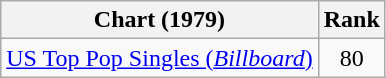<table class="wikitable sortable">
<tr>
<th>Chart (1979)</th>
<th>Rank</th>
</tr>
<tr>
<td><a href='#'>US Top Pop Singles (<em>Billboard</em>)</a></td>
<td style="text-align:center;">80</td>
</tr>
</table>
